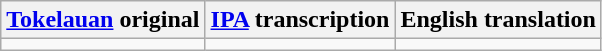<table class="wikitable">
<tr>
<th><a href='#'>Tokelauan</a> original</th>
<th><a href='#'>IPA</a> transcription</th>
<th>English translation</th>
</tr>
<tr style="vertical-align:top; white-space:nowrap;">
<td></td>
<td></td>
<td></td>
</tr>
</table>
